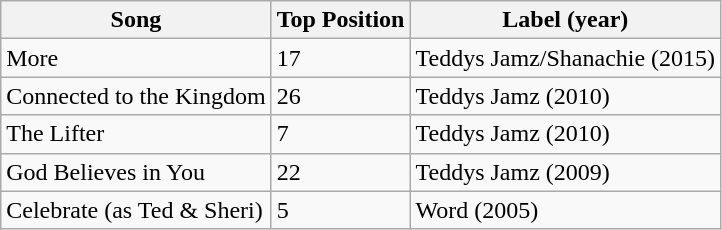<table class="wikitable">
<tr>
<th>Song</th>
<th>Top Position</th>
<th>Label (year)</th>
</tr>
<tr>
<td>More</td>
<td>17</td>
<td>Teddys Jamz/Shanachie (2015)</td>
</tr>
<tr>
<td>Connected to the Kingdom</td>
<td>26</td>
<td>Teddys Jamz (2010)</td>
</tr>
<tr>
<td>The Lifter</td>
<td>7</td>
<td>Teddys Jamz (2010)</td>
</tr>
<tr>
<td>God Believes in You</td>
<td>22</td>
<td>Teddys Jamz (2009)</td>
</tr>
<tr>
<td>Celebrate (as Ted & Sheri)</td>
<td>5</td>
<td>Word (2005)</td>
</tr>
</table>
